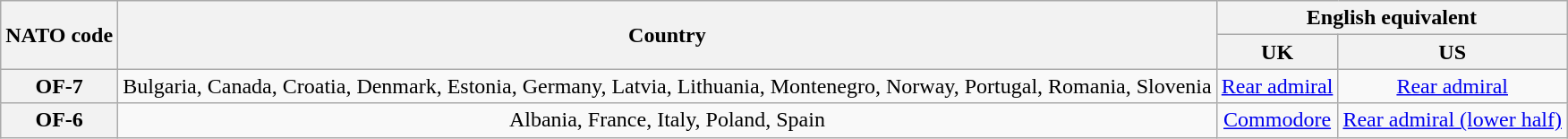<table class="wikitable plainrowheaders" style="text-align:center;" border="1">
<tr>
<th rowspan=2>NATO code</th>
<th rowspan=2>Country</th>
<th colspan=2>English equivalent</th>
</tr>
<tr>
<th>UK</th>
<th>US</th>
</tr>
<tr>
<th>OF-7</th>
<td>Bulgaria, Canada, Croatia, Denmark, Estonia, Germany, Latvia, Lithuania, Montenegro, Norway, Portugal, Romania, Slovenia</td>
<td><a href='#'>Rear admiral</a></td>
<td><a href='#'>Rear admiral</a></td>
</tr>
<tr>
<th>OF-6</th>
<td>Albania, France, Italy, Poland, Spain</td>
<td><a href='#'>Commodore</a></td>
<td><a href='#'>Rear admiral (lower half)</a></td>
</tr>
</table>
